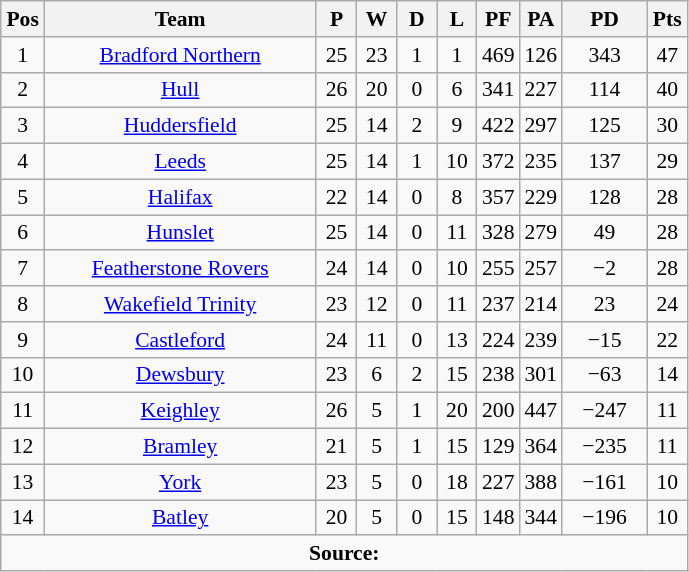<table class="wikitable" style="font-size:90%; margin-left:1em; text-align:center">
<tr>
<th width=20>Pos</th>
<th width=175>Team</th>
<th width=20>P</th>
<th width=20>W</th>
<th width=20>D</th>
<th width=20>L</th>
<th width=20>PF</th>
<th width=20>PA</th>
<th width=50>PD</th>
<th width=20>Pts</th>
</tr>
<tr>
<td>1</td>
<td><a href='#'>Bradford Northern</a></td>
<td>25</td>
<td>23</td>
<td>1</td>
<td>1</td>
<td>469</td>
<td>126</td>
<td>343</td>
<td>47</td>
</tr>
<tr>
<td>2</td>
<td><a href='#'>Hull</a></td>
<td>26</td>
<td>20</td>
<td>0</td>
<td>6</td>
<td>341</td>
<td>227</td>
<td>114</td>
<td>40</td>
</tr>
<tr>
<td>3</td>
<td><a href='#'>Huddersfield</a></td>
<td>25</td>
<td>14</td>
<td>2</td>
<td>9</td>
<td>422</td>
<td>297</td>
<td>125</td>
<td>30</td>
</tr>
<tr>
<td>4</td>
<td><a href='#'>Leeds</a></td>
<td>25</td>
<td>14</td>
<td>1</td>
<td>10</td>
<td>372</td>
<td>235</td>
<td>137</td>
<td>29</td>
</tr>
<tr>
<td>5</td>
<td><a href='#'>Halifax</a></td>
<td>22</td>
<td>14</td>
<td>0</td>
<td>8</td>
<td>357</td>
<td>229</td>
<td>128</td>
<td>28</td>
</tr>
<tr>
<td>6</td>
<td><a href='#'>Hunslet</a></td>
<td>25</td>
<td>14</td>
<td>0</td>
<td>11</td>
<td>328</td>
<td>279</td>
<td>49</td>
<td>28</td>
</tr>
<tr>
<td>7</td>
<td><a href='#'>Featherstone Rovers</a></td>
<td>24</td>
<td>14</td>
<td>0</td>
<td>10</td>
<td>255</td>
<td>257</td>
<td>−2</td>
<td>28</td>
</tr>
<tr>
<td>8</td>
<td><a href='#'>Wakefield Trinity</a></td>
<td>23</td>
<td>12</td>
<td>0</td>
<td>11</td>
<td>237</td>
<td>214</td>
<td>23</td>
<td>24</td>
</tr>
<tr>
<td>9</td>
<td><a href='#'>Castleford</a></td>
<td>24</td>
<td>11</td>
<td>0</td>
<td>13</td>
<td>224</td>
<td>239</td>
<td>−15</td>
<td>22</td>
</tr>
<tr>
<td>10</td>
<td><a href='#'>Dewsbury</a></td>
<td>23</td>
<td>6</td>
<td>2</td>
<td>15</td>
<td>238</td>
<td>301</td>
<td>−63</td>
<td>14</td>
</tr>
<tr>
<td>11</td>
<td><a href='#'>Keighley</a></td>
<td>26</td>
<td>5</td>
<td>1</td>
<td>20</td>
<td>200</td>
<td>447</td>
<td>−247</td>
<td>11</td>
</tr>
<tr>
<td>12</td>
<td><a href='#'>Bramley</a></td>
<td>21</td>
<td>5</td>
<td>1</td>
<td>15</td>
<td>129</td>
<td>364</td>
<td>−235</td>
<td>11</td>
</tr>
<tr>
<td>13</td>
<td><a href='#'>York</a></td>
<td>23</td>
<td>5</td>
<td>0</td>
<td>18</td>
<td>227</td>
<td>388</td>
<td>−161</td>
<td>10</td>
</tr>
<tr>
<td>14</td>
<td><a href='#'>Batley</a></td>
<td>20</td>
<td>5</td>
<td>0</td>
<td>15</td>
<td>148</td>
<td>344</td>
<td>−196</td>
<td>10</td>
</tr>
<tr>
<td colspan=10><strong>Source:</strong></td>
</tr>
</table>
